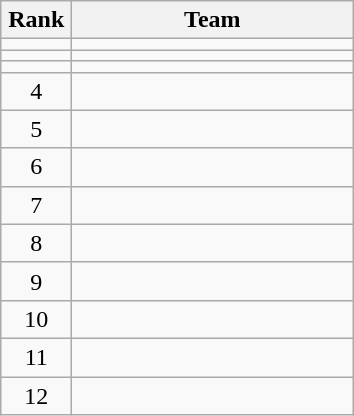<table class="wikitable" style="text-align: center;">
<tr>
<th width=40>Rank</th>
<th width=180>Team</th>
</tr>
<tr align=center>
<td></td>
<td style="text-align:left;"></td>
</tr>
<tr align=center>
<td></td>
<td style="text-align:left;"></td>
</tr>
<tr align=center>
<td></td>
<td style="text-align:left;"></td>
</tr>
<tr align=center>
<td>4</td>
<td style="text-align:left;"></td>
</tr>
<tr align=center>
<td>5</td>
<td style="text-align:left;"></td>
</tr>
<tr align=center>
<td>6</td>
<td style="text-align:left;"></td>
</tr>
<tr align=center>
<td>7</td>
<td style="text-align:left;"></td>
</tr>
<tr align=center>
<td>8</td>
<td style="text-align:left;"></td>
</tr>
<tr align=center>
<td>9</td>
<td style="text-align:left;"></td>
</tr>
<tr align=center>
<td>10</td>
<td style="text-align:left;"></td>
</tr>
<tr align=center>
<td>11</td>
<td style="text-align:left;"></td>
</tr>
<tr align=center>
<td>12</td>
<td style="text-align:left;"></td>
</tr>
</table>
